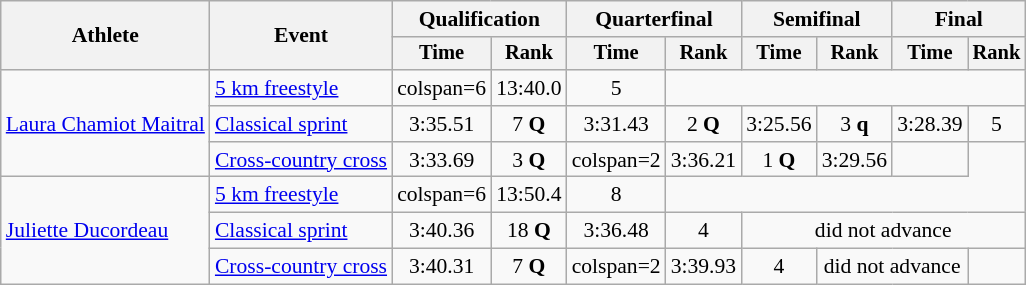<table class="wikitable" style="font-size:90%">
<tr>
<th rowspan="2">Athlete</th>
<th rowspan="2">Event</th>
<th colspan="2">Qualification</th>
<th colspan="2">Quarterfinal</th>
<th colspan="2">Semifinal</th>
<th colspan="2">Final</th>
</tr>
<tr style="font-size:95%">
<th>Time</th>
<th>Rank</th>
<th>Time</th>
<th>Rank</th>
<th>Time</th>
<th>Rank</th>
<th>Time</th>
<th>Rank</th>
</tr>
<tr align=center>
<td align=left rowspan=3><a href='#'>Laura Chamiot Maitral</a></td>
<td align=left><a href='#'>5 km freestyle</a></td>
<td>colspan=6 </td>
<td>13:40.0</td>
<td>5</td>
</tr>
<tr align=center>
<td align=left><a href='#'>Classical sprint</a></td>
<td>3:35.51</td>
<td>7 <strong>Q</strong></td>
<td>3:31.43</td>
<td>2 <strong>Q</strong></td>
<td>3:25.56</td>
<td>3 <strong>q</strong></td>
<td>3:28.39</td>
<td>5</td>
</tr>
<tr align=center>
<td align=left><a href='#'>Cross-country cross</a></td>
<td>3:33.69</td>
<td>3 <strong>Q</strong></td>
<td>colspan=2 </td>
<td>3:36.21</td>
<td>1 <strong>Q</strong></td>
<td>3:29.56</td>
<td></td>
</tr>
<tr align=center>
<td align=left rowspan=3><a href='#'>Juliette Ducordeau</a></td>
<td align=left><a href='#'>5 km freestyle</a></td>
<td>colspan=6 </td>
<td>13:50.4</td>
<td>8</td>
</tr>
<tr align=center>
<td align=left><a href='#'>Classical sprint</a></td>
<td>3:40.36</td>
<td>18 <strong>Q</strong></td>
<td>3:36.48</td>
<td>4</td>
<td colspan=4>did not advance</td>
</tr>
<tr align=center>
<td align=left><a href='#'>Cross-country cross</a></td>
<td>3:40.31</td>
<td>7 <strong>Q</strong></td>
<td>colspan=2 </td>
<td>3:39.93</td>
<td>4</td>
<td colspan=2>did not advance</td>
</tr>
</table>
